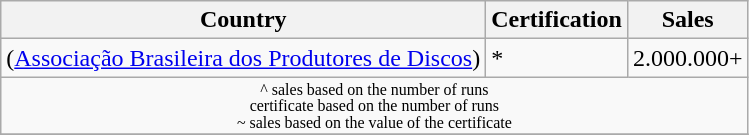<table class="wikitable">
<tr>
<th bgcolor="#ebf5ff">Country</th>
<th bgcolor="#ebf5ff">Certification</th>
<th bgcolor="#ebf5ff">Sales</th>
</tr>
<tr>
<td> (<a href='#'>Associação Brasileira dos Produtores de Discos</a>)</td>
<td>*</td>
<td align="center">2.000.000+</td>
</tr>
<tr>
<td colspan="16" align="center" style="font-size: 8pt">^ sales based on the number of runs<br> certificate based on the number of runs<br>~ sales based on the value of the certificate</td>
</tr>
<tr>
</tr>
</table>
